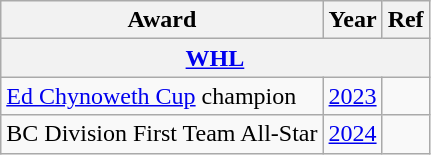<table class="wikitable">
<tr>
<th>Award</th>
<th>Year</th>
<th>Ref</th>
</tr>
<tr>
<th colspan="3"><a href='#'>WHL</a></th>
</tr>
<tr>
<td><a href='#'>Ed Chynoweth Cup</a> champion</td>
<td><a href='#'>2023</a></td>
<td></td>
</tr>
<tr>
<td>BC Division First Team All-Star</td>
<td><a href='#'>2024</a></td>
<td></td>
</tr>
</table>
